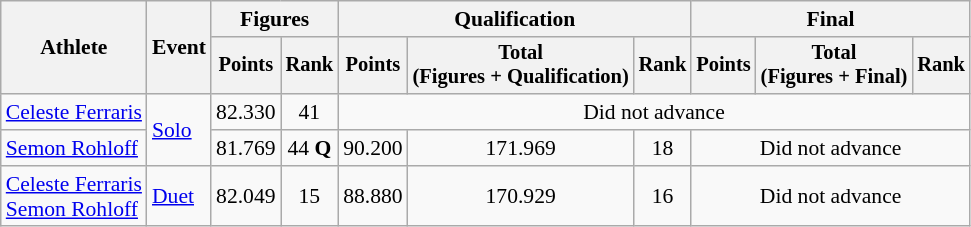<table class="wikitable" style="font-size:90%">
<tr>
<th rowspan="2">Athlete</th>
<th rowspan="2">Event</th>
<th colspan=2>Figures</th>
<th colspan=3>Qualification</th>
<th colspan=3>Final</th>
</tr>
<tr style="font-size:95%">
<th>Points</th>
<th>Rank</th>
<th>Points</th>
<th>Total<br>(Figures + Qualification)</th>
<th>Rank</th>
<th>Points</th>
<th>Total<br>(Figures + Final)</th>
<th>Rank</th>
</tr>
<tr align=center>
<td align=left><a href='#'>Celeste Ferraris</a></td>
<td align=left rowspan=2><a href='#'>Solo</a></td>
<td>82.330</td>
<td>41</td>
<td colspan=6>Did not advance</td>
</tr>
<tr align=center>
<td align=left><a href='#'>Semon Rohloff</a></td>
<td>81.769</td>
<td>44 <strong>Q</strong></td>
<td>90.200</td>
<td>171.969</td>
<td>18</td>
<td colspan=3>Did not advance</td>
</tr>
<tr align=center>
<td align=left><a href='#'>Celeste Ferraris</a><br><a href='#'>Semon Rohloff</a></td>
<td align=left><a href='#'>Duet</a></td>
<td>82.049</td>
<td>15</td>
<td>88.880</td>
<td>170.929</td>
<td>16</td>
<td colspan=3>Did not advance</td>
</tr>
</table>
